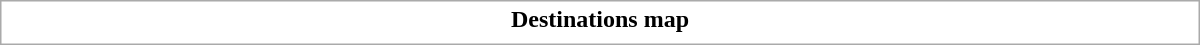<table class="collapsible uncollapsed" style="border:1px #aaa solid; width:50em; margin:0.2em auto">
<tr>
<th>Destinations map</th>
</tr>
<tr>
<td></td>
</tr>
</table>
